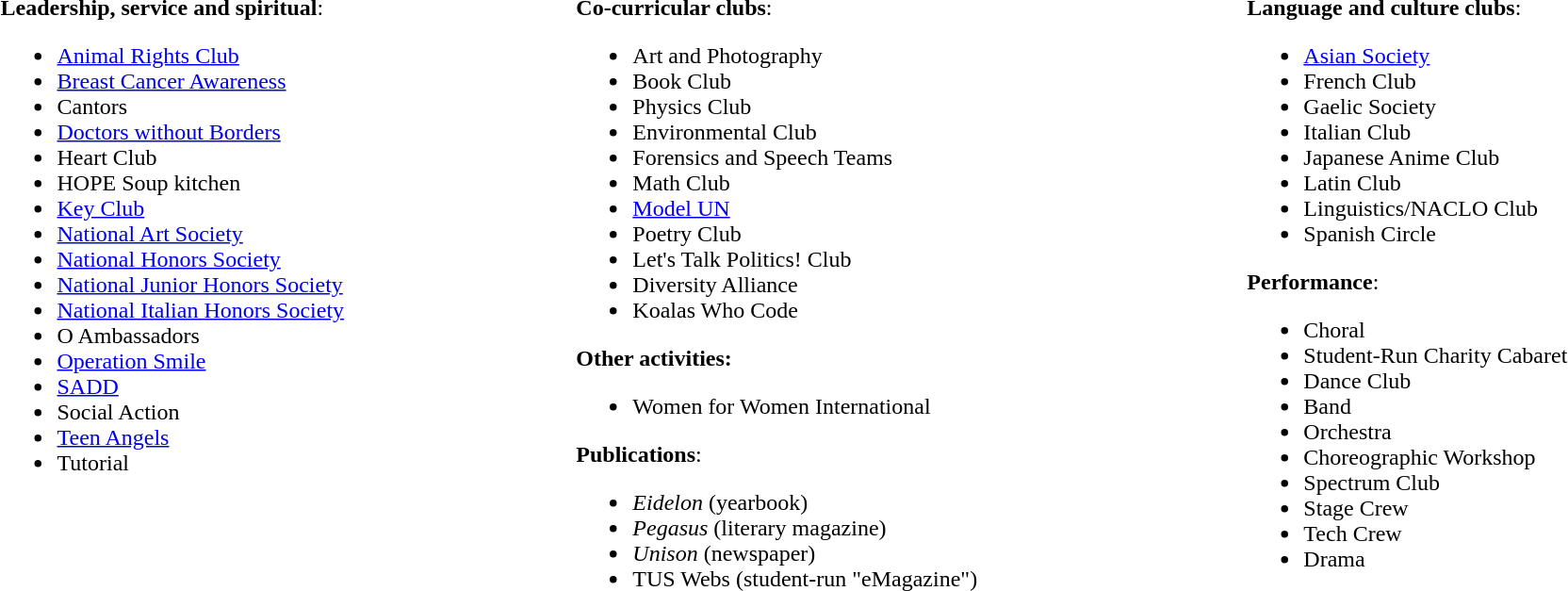<table width="100%">
<tr ---->
<td valign="top"><br><strong>Leadership, service and spiritual</strong>:<ul><li><a href='#'>Animal Rights Club</a></li><li><a href='#'>Breast Cancer Awareness</a></li><li>Cantors</li><li><a href='#'>Doctors without Borders</a></li><li>Heart Club</li><li>HOPE Soup kitchen</li><li><a href='#'>Key Club</a></li><li><a href='#'>National Art Society</a></li><li><a href='#'>National Honors Society</a></li><li><a href='#'>National Junior Honors Society</a></li><li><a href='#'>National Italian Honors Society</a></li><li>O Ambassadors</li><li><a href='#'>Operation Smile</a></li><li><a href='#'>SADD</a></li><li>Social Action</li><li><a href='#'>Teen Angels</a></li><li>Tutorial</li></ul></td>
<td valign="top"><br><strong>Co-curricular clubs</strong>:<ul><li>Art and Photography</li><li>Book Club</li><li>Physics Club</li><li>Environmental Club</li><li>Forensics and Speech Teams</li><li>Math Club</li><li><a href='#'>Model UN</a></li><li>Poetry Club</li><li>Let's Talk Politics! Club</li><li>Diversity Alliance</li><li>Koalas Who Code</li></ul><strong>Other activities:</strong><ul><li>Women for Women International</li></ul><strong>Publications</strong>:<ul><li><em>Eidelon</em> (yearbook)</li><li><em>Pegasus</em> (literary magazine)</li><li><em>Unison</em> (newspaper)</li><li>TUS Webs (student-run "eMagazine")</li></ul></td>
<td valign="top"><br><strong>Language and culture clubs</strong>:<ul><li><a href='#'>Asian Society</a></li><li>French Club</li><li>Gaelic Society</li><li>Italian Club</li><li>Japanese Anime Club</li><li>Latin Club</li><li>Linguistics/NACLO Club</li><li>Spanish Circle</li></ul><strong>Performance</strong>:<ul><li>Choral</li><li>Student-Run Charity Cabaret</li><li>Dance Club</li><li>Band</li><li>Orchestra</li><li>Choreographic Workshop</li><li>Spectrum Club</li><li>Stage Crew</li><li>Tech Crew</li><li>Drama</li></ul></td>
</tr>
</table>
